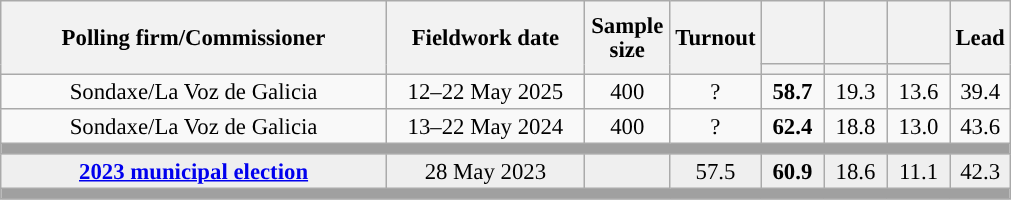<table class="wikitable collapsible collapsed" style="text-align:center; font-size:95%; line-height:16px;">
<tr style="height:42px;">
<th style="width:250px;" rowspan="2">Polling firm/Commissioner</th>
<th style="width:125px;" rowspan="2">Fieldwork date</th>
<th style="width:50px;" rowspan="2">Sample size</th>
<th style="width:45px;" rowspan="2">Turnout</th>
<th style="width:35px;"></th>
<th style="width:35px;"></th>
<th style="width:35px;"></th>
<th style="width:30px;" rowspan="2">Lead</th>
</tr>
<tr>
<th style="color:inherit;background:"></th>
<th style="color:inherit;background:"></th>
<th style="color:inherit;background:"></th>
</tr>
<tr>
<td>Sondaxe/La Voz de Galicia</td>
<td>12–22 May 2025</td>
<td>400</td>
<td>?</td>
<td><strong>58.7</strong><br></td>
<td>19.3<br></td>
<td>13.6<br></td>
<td style="background:">39.4</td>
</tr>
<tr>
<td>Sondaxe/La Voz de Galicia</td>
<td>13–22 May 2024</td>
<td>400</td>
<td>?</td>
<td><strong>62.4</strong><br></td>
<td>18.8<br></td>
<td>13.0<br></td>
<td style="background:">43.6</td>
</tr>
<tr>
<td colspan="8" style="background:#A0A0A0"></td>
</tr>
<tr style="background:#EFEFEF;">
<td><strong><a href='#'>2023 municipal election</a></strong></td>
<td>28 May 2023</td>
<td></td>
<td>57.5</td>
<td><strong>60.9</strong><br></td>
<td>18.6<br></td>
<td>11.1<br></td>
<td style="background:">42.3</td>
</tr>
<tr>
<td colspan="8" style="background:#A0A0A0"></td>
</tr>
</table>
